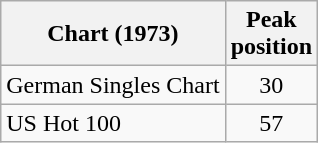<table class="wikitable">
<tr>
<th>Chart (1973)</th>
<th>Peak<br>position</th>
</tr>
<tr>
<td>German Singles Chart</td>
<td style="text-align:center;">30</td>
</tr>
<tr>
<td>US Hot 100</td>
<td style="text-align:center;">57</td>
</tr>
</table>
